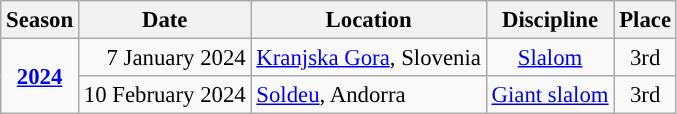<table class="wikitable" style="font-size:95%; text-align:center;">
<tr>
<th>Season</th>
<th>Date</th>
<th>Location</th>
<th>Discipline</th>
<th>Place</th>
</tr>
<tr>
<td rowspan="2"><strong><a href='#'>2024</a></strong></td>
<td align=right>7 January 2024</td>
<td align=left> <a href='#'>Kranjska Gora</a>, Slovenia</td>
<td><a href='#'>Slalom</a></td>
<td>3rd</td>
</tr>
<tr>
<td align=right>10 February 2024</td>
<td align=left> <a href='#'>Soldeu</a>, Andorra</td>
<td><a href='#'>Giant slalom</a></td>
<td>3rd</td>
</tr>
</table>
